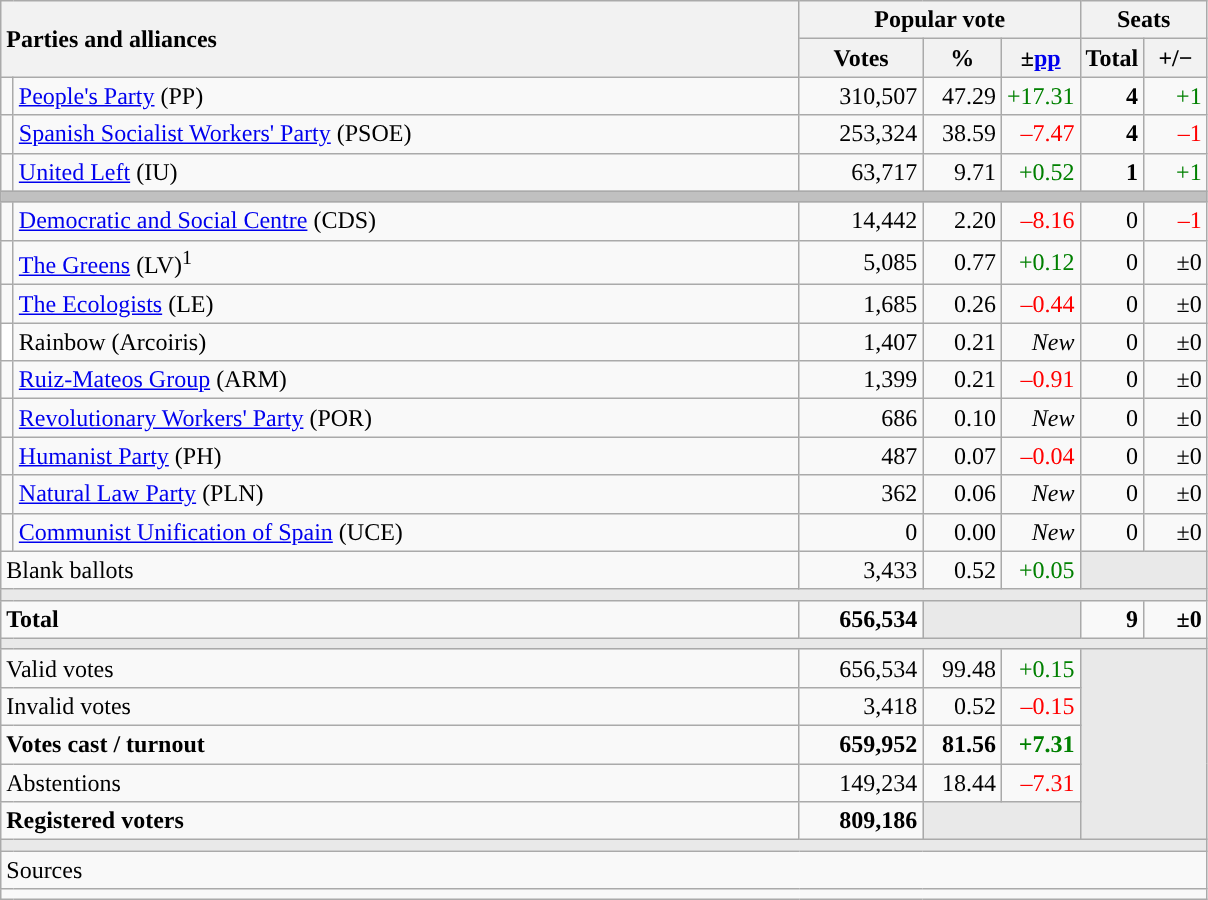<table class="wikitable" style="text-align:right;">
<tr>
<th style="text-align:left;" rowspan="2" colspan="2" width="525">Parties and alliances</th>
<th colspan="3">Popular vote</th>
<th colspan="2">Seats</th>
</tr>
<tr>
<th width="75">Votes</th>
<th width="45">%</th>
<th width="45">±<a href='#'>pp</a></th>
<th width="35">Total</th>
<th width="35">+/−</th>
</tr>
<tr>
<td width="1" style="color:inherit;background:"></td>
<td align="left"><a href='#'>People's Party</a> (PP)</td>
<td>310,507</td>
<td>47.29</td>
<td style="color:green;">+17.31</td>
<td><strong>4</strong></td>
<td style="color:green;">+1</td>
</tr>
<tr>
<td style="color:inherit;background:"></td>
<td align="left"><a href='#'>Spanish Socialist Workers' Party</a> (PSOE)</td>
<td>253,324</td>
<td>38.59</td>
<td style="color:red;">–7.47</td>
<td><strong>4</strong></td>
<td style="color:red;">–1</td>
</tr>
<tr>
<td style="color:inherit;background:"></td>
<td align="left"><a href='#'>United Left</a> (IU)</td>
<td>63,717</td>
<td>9.71</td>
<td style="color:green;">+0.52</td>
<td><strong>1</strong></td>
<td style="color:green;">+1</td>
</tr>
<tr>
<td colspan="7" bgcolor="#C0C0C0"></td>
</tr>
<tr>
<td style="color:inherit;background:"></td>
<td align="left"><a href='#'>Democratic and Social Centre</a> (CDS)</td>
<td>14,442</td>
<td>2.20</td>
<td style="color:red;">–8.16</td>
<td>0</td>
<td style="color:red;">–1</td>
</tr>
<tr>
<td style="color:inherit;background:"></td>
<td align="left"><a href='#'>The Greens</a> (LV)<sup>1</sup></td>
<td>5,085</td>
<td>0.77</td>
<td style="color:green;">+0.12</td>
<td>0</td>
<td>±0</td>
</tr>
<tr>
<td style="color:inherit;background:"></td>
<td align="left"><a href='#'>The Ecologists</a> (LE)</td>
<td>1,685</td>
<td>0.26</td>
<td style="color:red;">–0.44</td>
<td>0</td>
<td>±0</td>
</tr>
<tr>
<td bgcolor="white"></td>
<td align="left">Rainbow (Arcoiris)</td>
<td>1,407</td>
<td>0.21</td>
<td><em>New</em></td>
<td>0</td>
<td>±0</td>
</tr>
<tr>
<td style="color:inherit;background:"></td>
<td align="left"><a href='#'>Ruiz-Mateos Group</a> (ARM)</td>
<td>1,399</td>
<td>0.21</td>
<td style="color:red;">–0.91</td>
<td>0</td>
<td>±0</td>
</tr>
<tr>
<td style="color:inherit;background:"></td>
<td align="left"><a href='#'>Revolutionary Workers' Party</a> (POR)</td>
<td>686</td>
<td>0.10</td>
<td><em>New</em></td>
<td>0</td>
<td>±0</td>
</tr>
<tr>
<td style="color:inherit;background:"></td>
<td align="left"><a href='#'>Humanist Party</a> (PH)</td>
<td>487</td>
<td>0.07</td>
<td style="color:red;">–0.04</td>
<td>0</td>
<td>±0</td>
</tr>
<tr>
<td style="color:inherit;background:"></td>
<td align="left"><a href='#'>Natural Law Party</a> (PLN)</td>
<td>362</td>
<td>0.06</td>
<td><em>New</em></td>
<td>0</td>
<td>±0</td>
</tr>
<tr>
<td style="color:inherit;background:"></td>
<td align="left"><a href='#'>Communist Unification of Spain</a> (UCE)</td>
<td>0</td>
<td>0.00</td>
<td><em>New</em></td>
<td>0</td>
<td>±0</td>
</tr>
<tr>
<td align="left" colspan="2">Blank ballots</td>
<td>3,433</td>
<td>0.52</td>
<td style="color:green;">+0.05</td>
<td bgcolor="#E9E9E9" colspan="2"></td>
</tr>
<tr>
<td colspan="7" bgcolor="#E9E9E9"></td>
</tr>
<tr style="font-weight:bold;">
<td align="left" colspan="2">Total</td>
<td>656,534</td>
<td bgcolor="#E9E9E9" colspan="2"></td>
<td>9</td>
<td>±0</td>
</tr>
<tr>
<td colspan="7" bgcolor="#E9E9E9"></td>
</tr>
<tr>
<td align="left" colspan="2">Valid votes</td>
<td>656,534</td>
<td>99.48</td>
<td style="color:green;">+0.15</td>
<td bgcolor="#E9E9E9" colspan="2" rowspan="5"></td>
</tr>
<tr>
<td align="left" colspan="2">Invalid votes</td>
<td>3,418</td>
<td>0.52</td>
<td style="color:red;">–0.15</td>
</tr>
<tr style="font-weight:bold;">
<td align="left" colspan="2">Votes cast / turnout</td>
<td>659,952</td>
<td>81.56</td>
<td style="color:green;">+7.31</td>
</tr>
<tr>
<td align="left" colspan="2">Abstentions</td>
<td>149,234</td>
<td>18.44</td>
<td style="color:red;">–7.31</td>
</tr>
<tr style="font-weight:bold;">
<td align="left" colspan="2">Registered voters</td>
<td>809,186</td>
<td bgcolor="#E9E9E9" colspan="2"></td>
</tr>
<tr>
<td colspan="7" bgcolor="#E9E9E9"></td>
</tr>
<tr>
<td align="left" colspan="7">Sources</td>
</tr>
<tr>
<td colspan="7" style="text-align:left; max-width:790px;"></td>
</tr>
</table>
